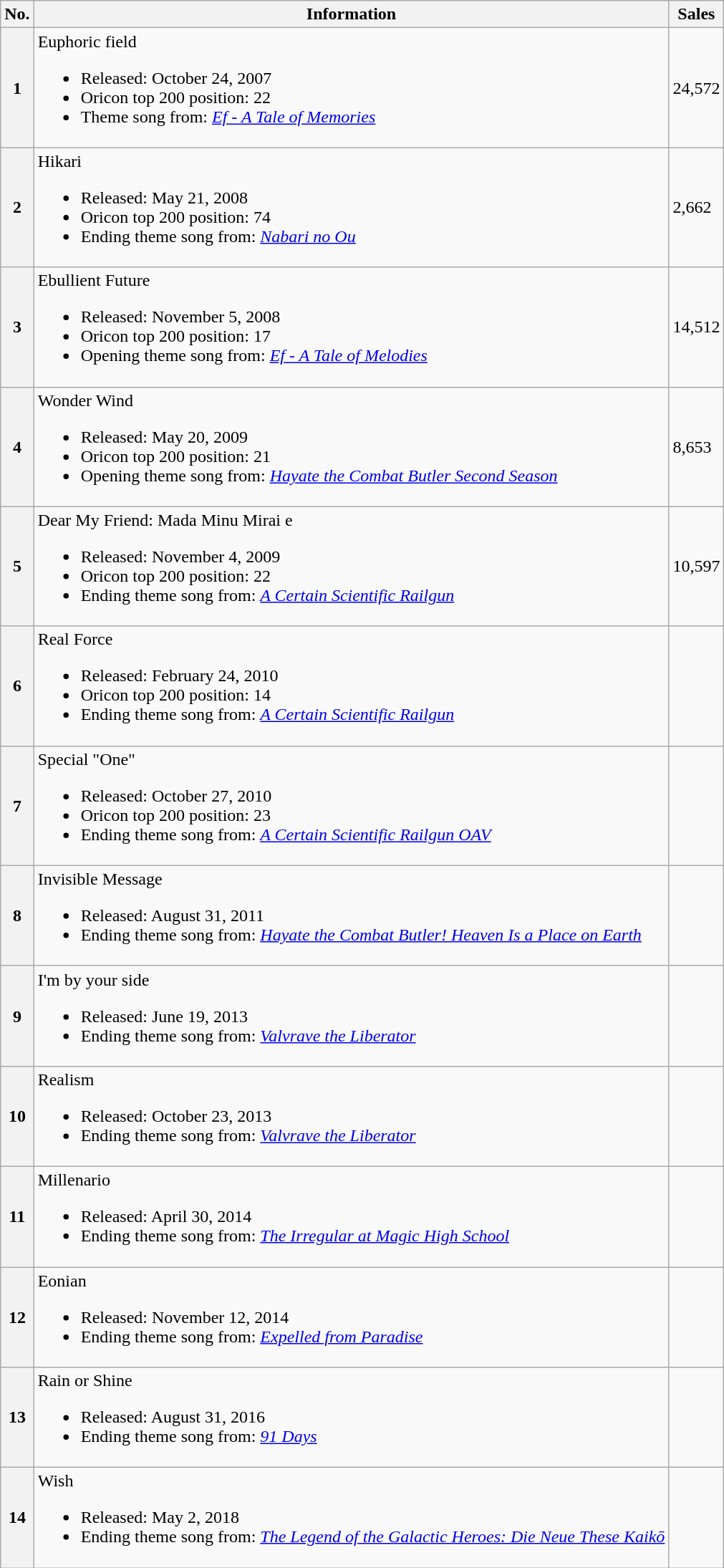<table class="wikitable">
<tr>
<th>No.</th>
<th>Information</th>
<th>Sales</th>
</tr>
<tr>
<th>1</th>
<td>Euphoric field<br><ul><li>Released: October 24, 2007</li><li>Oricon top 200 position: 22</li><li>Theme song from: <em><a href='#'>Ef - A Tale of Memories</a></em></li></ul></td>
<td>24,572</td>
</tr>
<tr>
<th>2</th>
<td>Hikari<br><ul><li>Released: May 21, 2008</li><li>Oricon top 200 position: 74</li><li>Ending theme song from: <em><a href='#'>Nabari no Ou</a></em></li></ul></td>
<td>2,662</td>
</tr>
<tr>
<th>3</th>
<td>Ebullient Future<br><ul><li>Released: November 5, 2008</li><li>Oricon top 200 position: 17</li><li>Opening theme song from: <em><a href='#'>Ef - A Tale of Melodies</a></em></li></ul></td>
<td>14,512</td>
</tr>
<tr>
<th>4</th>
<td>Wonder Wind<br><ul><li>Released: May 20, 2009</li><li>Oricon top 200 position: 21</li><li>Opening theme song from: <em><a href='#'>Hayate the Combat Butler Second Season</a></em></li></ul></td>
<td>8,653</td>
</tr>
<tr>
<th>5</th>
<td>Dear My Friend: Mada Minu Mirai e<br><ul><li>Released: November 4, 2009</li><li>Oricon top 200 position: 22</li><li>Ending theme song from: <em><a href='#'>A Certain Scientific Railgun</a></em></li></ul></td>
<td>10,597</td>
</tr>
<tr>
<th>6</th>
<td>Real Force<br><ul><li>Released: February 24, 2010</li><li>Oricon top 200 position: 14</li><li>Ending theme song from: <em><a href='#'>A Certain Scientific Railgun</a></em></li></ul></td>
<td></td>
</tr>
<tr>
<th>7</th>
<td>Special "One"<br><ul><li>Released: October 27, 2010</li><li>Oricon top 200 position: 23</li><li>Ending theme song from: <em><a href='#'>A Certain Scientific Railgun OAV</a></em></li></ul></td>
<td></td>
</tr>
<tr>
<th>8</th>
<td>Invisible Message<br><ul><li>Released: August 31, 2011</li><li>Ending theme song from: <em><a href='#'>Hayate the Combat Butler! Heaven Is a Place on Earth</a></em></li></ul></td>
<td></td>
</tr>
<tr>
<th>9</th>
<td>I'm by your side<br><ul><li>Released: June 19, 2013</li><li>Ending theme song from: <em><a href='#'>Valvrave the Liberator</a></em></li></ul></td>
<td></td>
</tr>
<tr>
<th>10</th>
<td>Realism<br><ul><li>Released: October 23, 2013</li><li>Ending theme song from: <em><a href='#'>Valvrave the Liberator</a></em></li></ul></td>
<td></td>
</tr>
<tr>
<th>11</th>
<td>Millenario<br><ul><li>Released: April 30, 2014</li><li>Ending theme song from: <em><a href='#'>The Irregular at Magic High School</a></em></li></ul></td>
<td></td>
</tr>
<tr>
<th>12</th>
<td>Eonian<br><ul><li>Released: November 12, 2014</li><li>Ending theme song from: <em><a href='#'>Expelled from Paradise</a></em></li></ul></td>
<td></td>
</tr>
<tr>
<th>13</th>
<td>Rain or Shine<br><ul><li>Released: August 31, 2016</li><li>Ending theme song from: <em><a href='#'>91 Days</a></em></li></ul></td>
<td></td>
</tr>
<tr>
<th>14</th>
<td>Wish<br><ul><li>Released: May 2, 2018</li><li>Ending theme song from: <em><a href='#'>The Legend of the Galactic Heroes: Die Neue These Kaikō</a></em></li></ul></td>
<td></td>
</tr>
</table>
